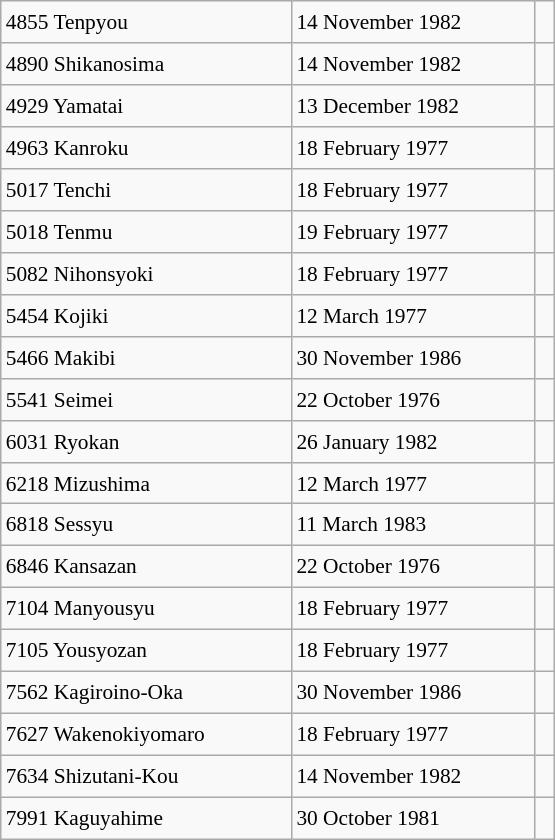<table class="wikitable" style="font-size: 89%; float: left; width: 26em; margin-right: 1em; height: 560px">
<tr>
<td>4855 Tenpyou</td>
<td>14 November 1982</td>
<td> </td>
</tr>
<tr>
<td>4890 Shikanosima</td>
<td>14 November 1982</td>
<td> </td>
</tr>
<tr>
<td>4929 Yamatai</td>
<td>13 December 1982</td>
<td> </td>
</tr>
<tr>
<td>4963 Kanroku</td>
<td>18 February 1977</td>
<td> </td>
</tr>
<tr>
<td>5017 Tenchi</td>
<td>18 February 1977</td>
<td> </td>
</tr>
<tr>
<td>5018 Tenmu</td>
<td>19 February 1977</td>
<td> </td>
</tr>
<tr>
<td>5082 Nihonsyoki</td>
<td>18 February 1977</td>
<td> </td>
</tr>
<tr>
<td>5454 Kojiki</td>
<td>12 March 1977</td>
<td> </td>
</tr>
<tr>
<td>5466 Makibi</td>
<td>30 November 1986</td>
<td> </td>
</tr>
<tr>
<td>5541 Seimei</td>
<td>22 October 1976</td>
<td> </td>
</tr>
<tr>
<td>6031 Ryokan</td>
<td>26 January 1982</td>
<td> </td>
</tr>
<tr>
<td>6218 Mizushima</td>
<td>12 March 1977</td>
<td> </td>
</tr>
<tr>
<td>6818 Sessyu</td>
<td>11 March 1983</td>
<td> </td>
</tr>
<tr>
<td>6846 Kansazan</td>
<td>22 October 1976</td>
<td> </td>
</tr>
<tr>
<td>7104 Manyousyu</td>
<td>18 February 1977</td>
<td> </td>
</tr>
<tr>
<td>7105 Yousyozan</td>
<td>18 February 1977</td>
<td> </td>
</tr>
<tr>
<td>7562 Kagiroino-Oka</td>
<td>30 November 1986</td>
<td> </td>
</tr>
<tr>
<td>7627 Wakenokiyomaro</td>
<td>18 February 1977</td>
<td> </td>
</tr>
<tr>
<td>7634 Shizutani-Kou</td>
<td>14 November 1982</td>
<td> </td>
</tr>
<tr>
<td>7991 Kaguyahime</td>
<td>30 October 1981</td>
<td> </td>
</tr>
</table>
